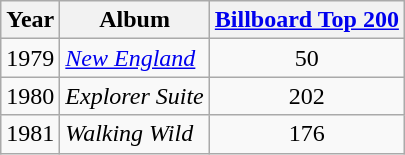<table class="wikitable">
<tr>
<th align="left" valign="center">Year</th>
<th align="left" valign="center">Album</th>
<th align="center" valign="center"><a href='#'>Billboard Top 200</a></th>
</tr>
<tr>
<td align="left" valign="center">1979</td>
<td align="left" valign="center"><em><a href='#'>New England</a></em></td>
<td align="center" valign="center">50</td>
</tr>
<tr>
<td align="left" valign="center">1980</td>
<td align="left" valign="center"><em>Explorer Suite</em></td>
<td align="center" valign="center">202</td>
</tr>
<tr>
<td align="left" valign="center">1981</td>
<td align="left" valign="center"><em>Walking Wild</em></td>
<td align="center" valign="center">176</td>
</tr>
</table>
